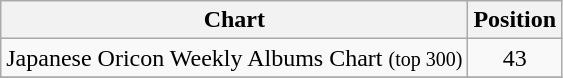<table class="wikitable">
<tr>
<th>Chart</th>
<th>Position</th>
</tr>
<tr>
<td>Japanese Oricon Weekly Albums Chart <small>(top 300)</small></td>
<td align="center">43</td>
</tr>
<tr>
</tr>
</table>
